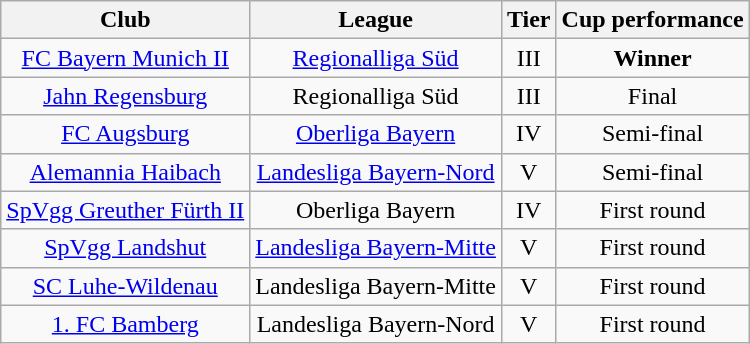<table class="wikitable">
<tr>
<th>Club</th>
<th>League</th>
<th>Tier</th>
<th>Cup performance</th>
</tr>
<tr align="center">
<td><a href='#'>FC Bayern Munich II</a></td>
<td><a href='#'>Regionalliga Süd</a></td>
<td>III</td>
<td><strong>Winner</strong></td>
</tr>
<tr align="center">
<td><a href='#'>Jahn Regensburg</a></td>
<td>Regionalliga Süd</td>
<td>III</td>
<td>Final</td>
</tr>
<tr align="center">
<td><a href='#'>FC Augsburg</a></td>
<td><a href='#'>Oberliga Bayern</a></td>
<td>IV</td>
<td>Semi-final</td>
</tr>
<tr align="center">
<td><a href='#'>Alemannia Haibach</a></td>
<td><a href='#'>Landesliga Bayern-Nord</a></td>
<td>V</td>
<td>Semi-final</td>
</tr>
<tr align="center">
<td><a href='#'>SpVgg Greuther Fürth II</a></td>
<td>Oberliga Bayern</td>
<td>IV</td>
<td>First round</td>
</tr>
<tr align="center">
<td><a href='#'>SpVgg Landshut</a></td>
<td><a href='#'>Landesliga Bayern-Mitte</a></td>
<td>V</td>
<td>First round</td>
</tr>
<tr align="center">
<td><a href='#'>SC Luhe-Wildenau</a></td>
<td>Landesliga Bayern-Mitte</td>
<td>V</td>
<td>First round</td>
</tr>
<tr align="center">
<td><a href='#'>1. FC Bamberg</a></td>
<td>Landesliga Bayern-Nord</td>
<td>V</td>
<td>First round</td>
</tr>
</table>
